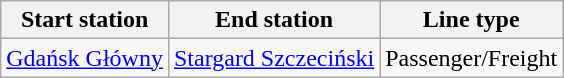<table class="wikitable">
<tr>
<th>Start station</th>
<th>End station</th>
<th>Line type</th>
</tr>
<tr>
<td><a href='#'>Gdańsk Główny</a></td>
<td><a href='#'>Stargard Szczeciński</a></td>
<td>Passenger/Freight</td>
</tr>
</table>
